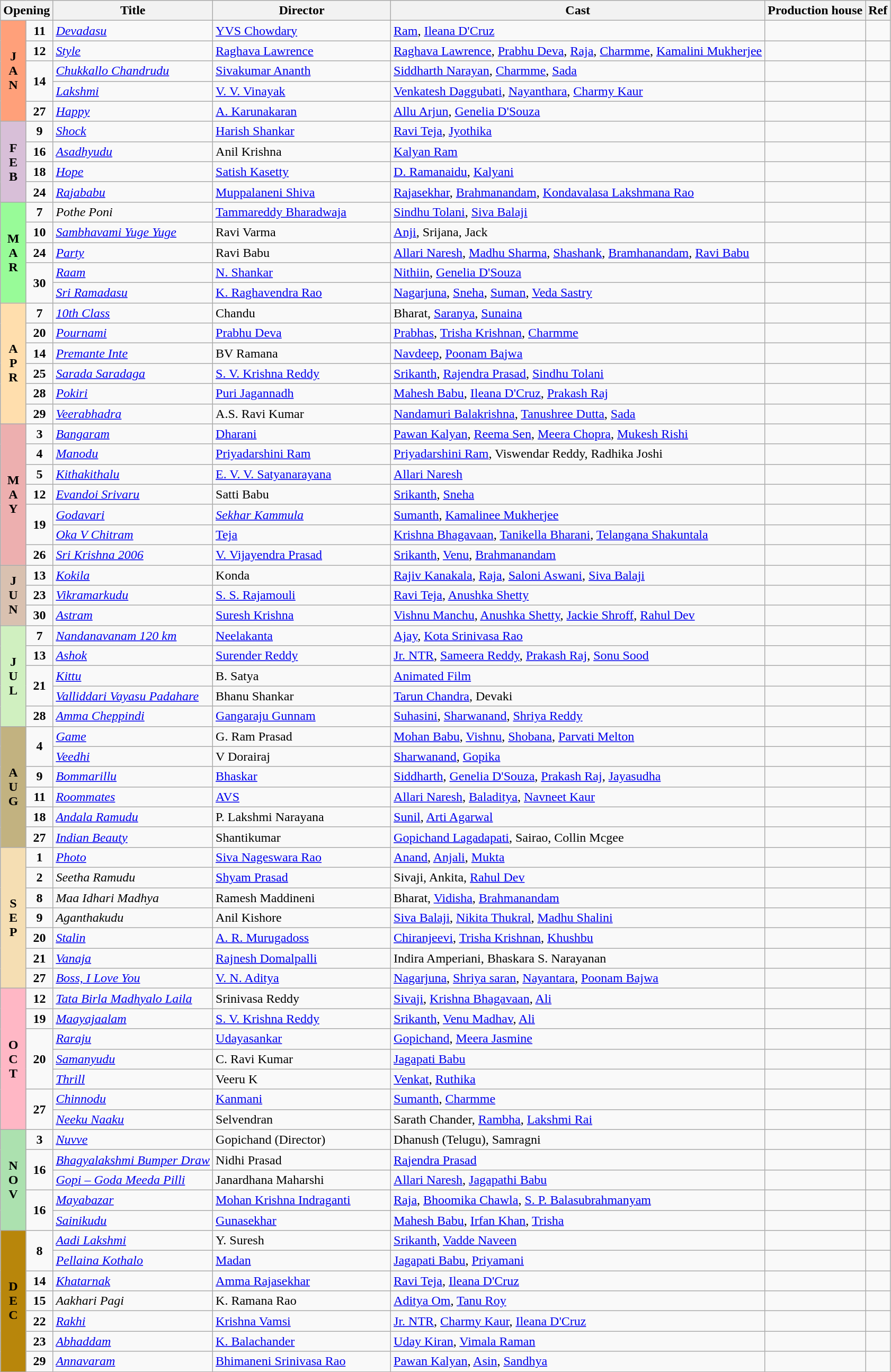<table class="wikitable sortable">
<tr style="background:#blue; text-align:center;">
<th colspan="2">Opening</th>
<th>Title</th>
<th style="width:20%;"><strong>Director</strong></th>
<th>Cast</th>
<th>Production house</th>
<th>Ref</th>
</tr>
<tr January!>
<td rowspan="5" align="center" style="background:#FFA07A; textcolor:#000;"><strong>J<br>A<br>N</strong></td>
<td rowspan="1" align="center"><strong>11</strong></td>
<td><em><a href='#'>Devadasu</a></em></td>
<td><a href='#'>YVS Chowdary</a></td>
<td><a href='#'>Ram</a>, <a href='#'>Ileana D'Cruz</a></td>
<td></td>
<td></td>
</tr>
<tr>
<td rowspan="1" align="center"><strong>12</strong></td>
<td><em><a href='#'>Style</a></em></td>
<td><a href='#'>Raghava Lawrence</a></td>
<td><a href='#'>Raghava Lawrence</a>, <a href='#'>Prabhu Deva</a>, <a href='#'>Raja</a>, <a href='#'>Charmme</a>, <a href='#'>Kamalini Mukherjee</a></td>
<td></td>
<td></td>
</tr>
<tr>
<td rowspan="2" align="center"><strong>14</strong></td>
<td><em><a href='#'>Chukkallo Chandrudu</a></em></td>
<td><a href='#'>Sivakumar Ananth</a></td>
<td><a href='#'>Siddharth Narayan</a>, <a href='#'>Charmme</a>, <a href='#'>Sada</a></td>
<td></td>
<td></td>
</tr>
<tr>
<td><em><a href='#'>Lakshmi</a></em></td>
<td><a href='#'>V. V. Vinayak</a></td>
<td><a href='#'>Venkatesh Daggubati</a>, <a href='#'>Nayanthara</a>, <a href='#'>Charmy Kaur</a></td>
<td></td>
<td></td>
</tr>
<tr>
<td rowspan="1" align="center"><strong>27</strong></td>
<td><em><a href='#'>Happy</a></em></td>
<td><a href='#'>A. Karunakaran</a></td>
<td><a href='#'>Allu Arjun</a>, <a href='#'>Genelia D'Souza</a></td>
<td></td>
<td></td>
</tr>
<tr February>
<td rowspan="4"  align="center" style="background:#D8BFD8; textcolor:#000;"><strong>F<br>E<br>B</strong></td>
<td rowspan="1" align="center"><strong>9</strong></td>
<td><em><a href='#'>Shock</a></em></td>
<td><a href='#'>Harish Shankar</a></td>
<td><a href='#'>Ravi Teja</a>, <a href='#'>Jyothika</a></td>
<td></td>
<td></td>
</tr>
<tr>
<td rowspan="1" align="center"><strong>16</strong></td>
<td><em><a href='#'>Asadhyudu</a></em></td>
<td>Anil Krishna</td>
<td><a href='#'>Kalyan Ram</a></td>
<td></td>
<td></td>
</tr>
<tr>
<td rowspan="1" align="center"><strong>18</strong></td>
<td><em><a href='#'>Hope</a></em></td>
<td><a href='#'>Satish Kasetty</a></td>
<td><a href='#'>D. Ramanaidu</a>, <a href='#'>Kalyani</a></td>
<td></td>
<td></td>
</tr>
<tr>
<td rowspan="1" align="center"><strong>24</strong></td>
<td><em><a href='#'>Rajababu</a></em></td>
<td><a href='#'>Muppalaneni Shiva</a></td>
<td><a href='#'>Rajasekhar</a>, <a href='#'>Brahmanandam</a>, <a href='#'>Kondavalasa Lakshmana Rao</a></td>
<td></td>
<td></td>
</tr>
<tr March!>
<td rowspan="5"  align="center" style="background:#98FB98; textcolor:#000;"><strong>M<br>A<br>R</strong></td>
<td rowspan="1" align="center"><strong>7</strong></td>
<td><em>Pothe Poni</em></td>
<td><a href='#'>Tammareddy Bharadwaja</a></td>
<td><a href='#'>Sindhu Tolani</a>, <a href='#'>Siva Balaji</a></td>
<td></td>
<td></td>
</tr>
<tr>
<td rowspan="1" align="center"><strong>10</strong></td>
<td><em><a href='#'>Sambhavami Yuge Yuge</a></em></td>
<td>Ravi Varma</td>
<td><a href='#'>Anji</a>, Srijana, Jack</td>
<td></td>
<td></td>
</tr>
<tr>
<td rowspan="1" align="center"><strong>24</strong></td>
<td><em><a href='#'>Party</a></em></td>
<td>Ravi Babu</td>
<td><a href='#'>Allari Naresh</a>, <a href='#'>Madhu Sharma</a>, <a href='#'>Shashank</a>, <a href='#'>Bramhanandam</a>, <a href='#'>Ravi Babu</a></td>
<td></td>
<td></td>
</tr>
<tr>
<td rowspan="2" align="center"><strong>30</strong></td>
<td><em><a href='#'>Raam</a></em></td>
<td><a href='#'>N. Shankar</a></td>
<td><a href='#'>Nithiin</a>, <a href='#'>Genelia D'Souza</a></td>
<td></td>
<td></td>
</tr>
<tr>
<td><em><a href='#'>Sri Ramadasu</a></em></td>
<td><a href='#'>K. Raghavendra Rao</a></td>
<td><a href='#'>Nagarjuna</a>, <a href='#'>Sneha</a>,  <a href='#'>Suman</a>, <a href='#'>Veda Sastry</a></td>
<td></td>
<td></td>
</tr>
<tr April!>
<td rowspan="6" align="center" style="background:#FFDEAD; textcolor:#000;"><strong>A<br>P<br>R</strong></td>
<td rowspan="1" align="center"><strong>7</strong></td>
<td><em><a href='#'>10th Class</a></em></td>
<td>Chandu</td>
<td>Bharat, <a href='#'>Saranya</a>, <a href='#'>Sunaina</a></td>
<td></td>
<td></td>
</tr>
<tr>
<td rowspan="1" align="center"><strong>20</strong></td>
<td><em><a href='#'>Pournami</a></em></td>
<td><a href='#'>Prabhu Deva</a></td>
<td><a href='#'>Prabhas</a>, <a href='#'>Trisha Krishnan</a>, <a href='#'>Charmme</a></td>
<td></td>
<td></td>
</tr>
<tr>
<td rowspan="1" align="center"><strong>14</strong></td>
<td><em><a href='#'>Premante Inte</a></em></td>
<td>BV Ramana</td>
<td><a href='#'>Navdeep</a>, <a href='#'>Poonam Bajwa</a></td>
<td></td>
<td></td>
</tr>
<tr>
<td rowspan="1" align="center"><strong>25</strong></td>
<td><em><a href='#'>Sarada Saradaga</a></em></td>
<td><a href='#'>S. V. Krishna Reddy</a></td>
<td><a href='#'>Srikanth</a>, <a href='#'>Rajendra Prasad</a>, <a href='#'>Sindhu Tolani</a></td>
<td></td>
<td></td>
</tr>
<tr>
<td rowspan="1" align="center"><strong>28</strong></td>
<td><em><a href='#'>Pokiri</a></em></td>
<td><a href='#'>Puri Jagannadh</a></td>
<td><a href='#'>Mahesh Babu</a>, <a href='#'>Ileana D'Cruz</a>, <a href='#'>Prakash Raj</a></td>
<td></td>
<td></td>
</tr>
<tr>
<td rowspan="1" align="center"><strong>29</strong></td>
<td><em><a href='#'>Veerabhadra</a></em></td>
<td>A.S. Ravi Kumar</td>
<td><a href='#'>Nandamuri Balakrishna</a>, <a href='#'>Tanushree Dutta</a>, <a href='#'>Sada</a></td>
<td></td>
<td></td>
</tr>
<tr May!>
<td rowspan="7" valign="center" align="center" style="background:#edafaf; textcolor:#000;"><strong>M<br>A<br>Y</strong></td>
<td rowspan="1" align="center"><strong>3</strong></td>
<td><em><a href='#'>Bangaram</a></em></td>
<td><a href='#'>Dharani</a></td>
<td><a href='#'>Pawan Kalyan</a>, <a href='#'>Reema Sen</a>, <a href='#'>Meera Chopra</a>, <a href='#'>Mukesh Rishi</a></td>
<td></td>
<td></td>
</tr>
<tr>
<td rowspan="1" align="center"><strong>4</strong></td>
<td><em><a href='#'>Manodu</a></em></td>
<td><a href='#'>Priyadarshini Ram</a></td>
<td><a href='#'>Priyadarshini Ram</a>, Viswendar Reddy,  Radhika Joshi</td>
<td></td>
<td></td>
</tr>
<tr>
<td rowspan="1" align="center"><strong>5</strong></td>
<td><em><a href='#'>Kithakithalu</a></em></td>
<td><a href='#'>E. V. V. Satyanarayana</a></td>
<td><a href='#'>Allari Naresh</a></td>
<td></td>
<td></td>
</tr>
<tr>
<td rowspan="1" align="center"><strong>12</strong></td>
<td><em><a href='#'>Evandoi Srivaru</a></em></td>
<td>Satti Babu</td>
<td><a href='#'>Srikanth</a>, <a href='#'>Sneha</a></td>
<td></td>
<td></td>
</tr>
<tr>
<td rowspan="2" align="center"><strong>19</strong></td>
<td><em><a href='#'>Godavari</a></em></td>
<td><em><a href='#'>Sekhar Kammula</a></em></td>
<td><a href='#'>Sumanth</a>, <a href='#'>Kamalinee Mukherjee</a></td>
<td></td>
<td></td>
</tr>
<tr>
<td><em><a href='#'>Oka V Chitram</a></em></td>
<td><a href='#'>Teja</a></td>
<td><a href='#'>Krishna Bhagavaan</a>, <a href='#'>Tanikella Bharani</a>, <a href='#'>Telangana Shakuntala</a></td>
<td></td>
<td></td>
</tr>
<tr>
<td rowspan="1" align="center"><strong>26</strong></td>
<td><em><a href='#'>Sri Krishna 2006</a></em></td>
<td><a href='#'>V. Vijayendra Prasad</a></td>
<td><a href='#'>Srikanth</a>, <a href='#'>Venu</a>, <a href='#'>Brahmanandam</a></td>
<td></td>
<td></td>
</tr>
<tr June!>
<td rowspan="3" align="center" style="background:#d9c1b0; textcolor:#000;"><strong>J<br>U<br>N</strong></td>
<td rowspan="1" align="center"><strong>13</strong></td>
<td><em><a href='#'>Kokila</a></em></td>
<td>Konda</td>
<td><a href='#'>Rajiv Kanakala</a>, <a href='#'>Raja</a>, <a href='#'>Saloni Aswani</a>, <a href='#'>Siva Balaji</a></td>
<td></td>
<td></td>
</tr>
<tr>
<td rowspan="1" align="center"><strong>23</strong></td>
<td><em><a href='#'>Vikramarkudu</a></em></td>
<td><a href='#'>S. S. Rajamouli</a></td>
<td><a href='#'>Ravi Teja</a>, <a href='#'>Anushka Shetty</a></td>
<td></td>
<td></td>
</tr>
<tr>
<td rowspan="1" align="center"><strong>30</strong></td>
<td><em><a href='#'>Astram</a></em></td>
<td><a href='#'>Suresh Krishna</a></td>
<td><a href='#'>Vishnu Manchu</a>, <a href='#'>Anushka Shetty</a>, <a href='#'>Jackie Shroff</a>, <a href='#'>Rahul Dev</a></td>
<td></td>
<td></td>
</tr>
<tr July!>
<td rowspan="5" align="center" style="background:#d0f0c0; textcolor:#000;"><strong>J<br>U<br>L</strong></td>
<td rowspan="1" align="center"><strong>7</strong></td>
<td><em><a href='#'>Nandanavanam 120 km</a></em></td>
<td><a href='#'>Neelakanta</a></td>
<td><a href='#'>Ajay</a>, <a href='#'>Kota Srinivasa Rao</a></td>
<td></td>
<td></td>
</tr>
<tr>
<td rowspan="1" align="center"><strong>13</strong></td>
<td><em><a href='#'>Ashok</a></em></td>
<td><a href='#'>Surender Reddy</a></td>
<td><a href='#'>Jr. NTR</a>, <a href='#'>Sameera Reddy</a>, <a href='#'>Prakash Raj</a>, <a href='#'>Sonu Sood</a></td>
<td></td>
<td></td>
</tr>
<tr>
<td rowspan="2" align="center"><strong>21</strong></td>
<td><em><a href='#'>Kittu</a></em></td>
<td>B. Satya</td>
<td><a href='#'>Animated Film</a></td>
<td></td>
<td></td>
</tr>
<tr>
<td><em><a href='#'>Valliddari Vayasu Padahare</a></em></td>
<td>Bhanu Shankar</td>
<td><a href='#'>Tarun Chandra</a>, Devaki</td>
<td></td>
<td></td>
</tr>
<tr>
<td rowspan="1" align="center"><strong>28</strong></td>
<td><em><a href='#'>Amma Cheppindi</a></em></td>
<td><a href='#'>Gangaraju Gunnam</a></td>
<td><a href='#'>Suhasini</a>, <a href='#'>Sharwanand</a>, <a href='#'>Shriya Reddy</a></td>
<td></td>
<td></td>
</tr>
<tr August!>
<td rowspan="6" align="center" style="background:#C2B280; textcolor:#000;"><strong>A<br>U<br>G</strong></td>
<td rowspan="2" align="center"><strong>4</strong></td>
<td><em><a href='#'>Game</a></em></td>
<td>G. Ram Prasad</td>
<td><a href='#'>Mohan Babu</a>, <a href='#'>Vishnu</a>, <a href='#'>Shobana</a>, <a href='#'>Parvati Melton</a></td>
<td></td>
<td></td>
</tr>
<tr>
<td><em><a href='#'>Veedhi</a></em></td>
<td>V Dorairaj</td>
<td><a href='#'>Sharwanand</a>, <a href='#'>Gopika</a></td>
<td></td>
<td></td>
</tr>
<tr>
<td rowspan="1" align="center"><strong>9</strong></td>
<td><em><a href='#'>Bommarillu</a></em></td>
<td><a href='#'>Bhaskar</a></td>
<td><a href='#'>Siddharth</a>, <a href='#'>Genelia D'Souza</a>, <a href='#'>Prakash Raj</a>, <a href='#'>Jayasudha</a></td>
<td></td>
<td></td>
</tr>
<tr>
<td rowspan="1" align="center"><strong>11</strong></td>
<td><em><a href='#'>Roommates</a></em></td>
<td><a href='#'>AVS</a></td>
<td><a href='#'>Allari Naresh</a>, <a href='#'>Baladitya</a>, <a href='#'>Navneet Kaur</a></td>
<td></td>
<td></td>
</tr>
<tr>
<td rowspan="1" align="center"><strong>18</strong></td>
<td><em><a href='#'>Andala Ramudu</a></em></td>
<td>P. Lakshmi Narayana</td>
<td><a href='#'>Sunil</a>, <a href='#'>Arti Agarwal</a></td>
<td></td>
<td></td>
</tr>
<tr>
<td rowspan="1" align="center"><strong>27</strong></td>
<td><em><a href='#'>Indian Beauty</a></em></td>
<td>Shantikumar</td>
<td><a href='#'>Gopichand Lagadapati</a>, Sairao, Collin Mcgee</td>
<td></td>
<td></td>
</tr>
<tr September!>
<td rowspan="7" align="center" style="background:#F5DEB3; textcolor:#000;"><strong>S<br>E<br>P</strong></td>
<td rowspan="1" align="center"><strong>1</strong></td>
<td><em><a href='#'>Photo</a></em></td>
<td><a href='#'>Siva Nageswara Rao</a></td>
<td><a href='#'>Anand</a>, <a href='#'>Anjali</a>, <a href='#'>Mukta</a></td>
<td></td>
<td></td>
</tr>
<tr>
<td rowspan="1" align="center"><strong>2</strong></td>
<td><em>Seetha Ramudu</em></td>
<td><a href='#'>Shyam Prasad</a></td>
<td>Sivaji, Ankita, <a href='#'>Rahul Dev</a></td>
<td></td>
<td></td>
</tr>
<tr>
<td rowspan="1" align="center"><strong>8</strong></td>
<td><em>Maa Idhari Madhya</em></td>
<td>Ramesh Maddineni</td>
<td>Bharat, <a href='#'>Vidisha</a>, <a href='#'>Brahmanandam</a></td>
<td></td>
<td></td>
</tr>
<tr>
<td rowspan="1" align="center"><strong>9</strong></td>
<td><em>Aganthakudu</em></td>
<td>Anil Kishore</td>
<td><a href='#'>Siva Balaji</a>, <a href='#'>Nikita Thukral</a>, <a href='#'>Madhu Shalini</a></td>
<td></td>
<td></td>
</tr>
<tr>
<td rowspan="1" align="center"><strong>20</strong></td>
<td><em><a href='#'>Stalin</a></em></td>
<td><a href='#'>A. R. Murugadoss</a></td>
<td><a href='#'>Chiranjeevi</a>, <a href='#'>Trisha Krishnan</a>, <a href='#'>Khushbu</a></td>
<td></td>
<td></td>
</tr>
<tr>
<td rowspan="1" align="center"><strong>21</strong></td>
<td><em><a href='#'>Vanaja</a></em></td>
<td><a href='#'>Rajnesh Domalpalli</a></td>
<td>Indira Amperiani, Bhaskara S. Narayanan</td>
<td></td>
<td></td>
</tr>
<tr>
<td rowspan="1" align="center"><strong>27</strong></td>
<td><em><a href='#'>Boss, I Love You</a></em></td>
<td><a href='#'>V. N. Aditya</a></td>
<td><a href='#'>Nagarjuna</a>, <a href='#'>Shriya saran</a>, <a href='#'>Nayantara</a>, <a href='#'>Poonam Bajwa</a></td>
<td></td>
<td></td>
</tr>
<tr October!>
<td rowspan="7"   style="text-align:center; background:#ffb7c5; textcolor:#000;"><strong>O<br>C<br>T</strong></td>
<td rowspan="1" align="center"><strong>12</strong></td>
<td><em><a href='#'>Tata Birla Madhyalo Laila</a></em></td>
<td>Srinivasa Reddy</td>
<td><a href='#'>Sivaji</a>, <a href='#'>Krishna Bhagavaan</a>, <a href='#'>Ali</a></td>
<td></td>
<td></td>
</tr>
<tr>
<td rowspan="1" align="center"><strong>19</strong></td>
<td><em><a href='#'>Maayajaalam</a></em></td>
<td><a href='#'>S. V. Krishna Reddy</a></td>
<td><a href='#'>Srikanth</a>, <a href='#'>Venu Madhav</a>, <a href='#'>Ali</a></td>
<td></td>
<td></td>
</tr>
<tr>
<td rowspan="3" align="center"><strong>20</strong></td>
<td><em><a href='#'>Raraju</a></em></td>
<td><a href='#'>Udayasankar</a></td>
<td><a href='#'>Gopichand</a>, <a href='#'>Meera Jasmine</a></td>
<td></td>
<td></td>
</tr>
<tr>
<td><em><a href='#'>Samanyudu</a></em></td>
<td>C. Ravi Kumar</td>
<td><a href='#'>Jagapati Babu</a></td>
<td></td>
<td></td>
</tr>
<tr>
<td><em><a href='#'>Thrill</a></em></td>
<td>Veeru K</td>
<td><a href='#'>Venkat</a>, <a href='#'>Ruthika</a></td>
<td></td>
<td></td>
</tr>
<tr>
<td rowspan="2" align="center"><strong>27</strong></td>
<td><em><a href='#'>Chinnodu</a></em></td>
<td><a href='#'>Kanmani</a></td>
<td><a href='#'>Sumanth</a>, <a href='#'>Charmme</a></td>
<td></td>
<td></td>
</tr>
<tr>
<td><em><a href='#'>Neeku Naaku</a></em></td>
<td>Selvendran</td>
<td>Sarath Chander, <a href='#'>Rambha</a>, <a href='#'>Lakshmi Rai</a></td>
<td></td>
<td></td>
</tr>
<tr November!>
<td rowspan="5" align="center" style="background:#ACE1AF; textcolor:#000;"><strong>N<br>O<br>V</strong></td>
<td rowspan="1" align="center"><strong>3</strong></td>
<td><em><a href='#'>Nuvve</a></em></td>
<td>Gopichand (Director)</td>
<td>Dhanush (Telugu), Samragni</td>
<td></td>
<td></td>
</tr>
<tr>
<td rowspan="2" align="center"><strong>16</strong></td>
<td><em><a href='#'>Bhagyalakshmi Bumper Draw</a></em></td>
<td>Nidhi Prasad</td>
<td><a href='#'>Rajendra Prasad</a></td>
<td></td>
<td></td>
</tr>
<tr>
<td><em><a href='#'>Gopi – Goda Meeda Pilli</a></em></td>
<td>Janardhana Maharshi</td>
<td><a href='#'>Allari Naresh</a>, <a href='#'>Jagapathi Babu</a></td>
<td></td>
<td></td>
</tr>
<tr>
<td rowspan="2" align="center"><strong>16</strong></td>
<td><em><a href='#'>Mayabazar</a></em></td>
<td><a href='#'>Mohan Krishna Indraganti</a></td>
<td><a href='#'>Raja</a>, <a href='#'>Bhoomika Chawla</a>, <a href='#'>S. P. Balasubrahmanyam</a></td>
<td></td>
<td></td>
</tr>
<tr>
<td><em><a href='#'>Sainikudu</a></em></td>
<td><a href='#'>Gunasekhar</a></td>
<td><a href='#'>Mahesh Babu</a>, <a href='#'>Irfan Khan</a>, <a href='#'>Trisha</a></td>
<td></td>
<td></td>
</tr>
<tr December!>
<td rowspan="7"  align="center" style="background:#B8860B; textcolor:#000;"><strong>D<br>E<br>C</strong></td>
<td rowspan="2" align="center"><strong>8</strong></td>
<td><em><a href='#'>Aadi Lakshmi</a></em></td>
<td>Y. Suresh</td>
<td><a href='#'>Srikanth</a>, <a href='#'>Vadde Naveen</a></td>
<td></td>
<td></td>
</tr>
<tr>
<td><em><a href='#'>Pellaina Kothalo</a></em></td>
<td><a href='#'>Madan</a></td>
<td><a href='#'>Jagapati Babu</a>, <a href='#'>Priyamani</a></td>
<td></td>
<td></td>
</tr>
<tr>
<td rowspan="1" align="center"><strong>14</strong></td>
<td><em><a href='#'>Khatarnak</a></em></td>
<td><a href='#'>Amma Rajasekhar</a></td>
<td><a href='#'>Ravi Teja</a>, <a href='#'>Ileana D'Cruz</a></td>
<td></td>
<td></td>
</tr>
<tr>
<td rowspan="1" align="center"><strong>15</strong></td>
<td><em>Aakhari Pagi</em></td>
<td>K. Ramana Rao</td>
<td><a href='#'>Aditya Om</a>, <a href='#'>Tanu Roy</a></td>
<td></td>
<td></td>
</tr>
<tr>
<td rowspan="1" align="center"><strong>22</strong></td>
<td><em><a href='#'>Rakhi</a></em></td>
<td><a href='#'>Krishna Vamsi</a></td>
<td><a href='#'>Jr. NTR</a>, <a href='#'>Charmy Kaur</a>, <a href='#'>Ileana D'Cruz</a></td>
<td></td>
<td></td>
</tr>
<tr>
<td rowspan="1" align="center"><strong>23</strong></td>
<td><em><a href='#'>Abhaddam</a></em></td>
<td><a href='#'>K. Balachander</a></td>
<td><a href='#'>Uday Kiran</a>, <a href='#'>Vimala Raman</a></td>
<td></td>
<td></td>
</tr>
<tr>
<td rowspan="1" align="center"><strong>29</strong></td>
<td><em><a href='#'>Annavaram</a></em></td>
<td><a href='#'>Bhimaneni Srinivasa Rao</a></td>
<td><a href='#'>Pawan Kalyan</a>, <a href='#'>Asin</a>, <a href='#'>Sandhya</a></td>
<td></td>
<td></td>
</tr>
</table>
